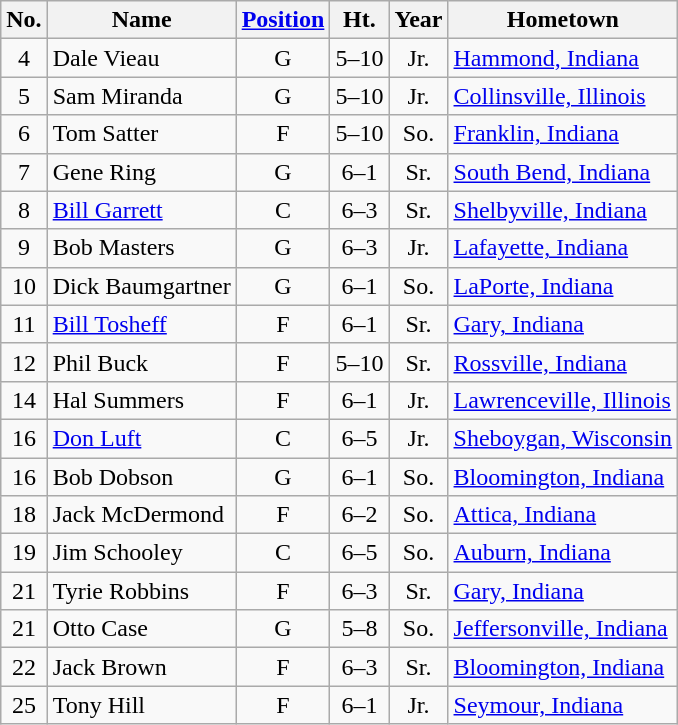<table class="wikitable" style="text-align:center">
<tr>
<th>No.</th>
<th>Name</th>
<th><a href='#'>Position</a></th>
<th>Ht.</th>
<th>Year</th>
<th>Hometown</th>
</tr>
<tr>
<td>4</td>
<td style="text-align:left">Dale Vieau</td>
<td>G</td>
<td>5–10</td>
<td>Jr.</td>
<td style="text-align:left"><a href='#'>Hammond, Indiana</a></td>
</tr>
<tr>
<td>5</td>
<td style="text-align:left">Sam Miranda</td>
<td>G</td>
<td>5–10</td>
<td>Jr.</td>
<td style="text-align:left"><a href='#'>Collinsville, Illinois</a></td>
</tr>
<tr>
<td>6</td>
<td style="text-align:left">Tom Satter</td>
<td>F</td>
<td>5–10</td>
<td>So.</td>
<td style="text-align:left"><a href='#'>Franklin, Indiana</a></td>
</tr>
<tr>
<td>7</td>
<td style="text-align:left">Gene Ring</td>
<td>G</td>
<td>6–1</td>
<td>Sr.</td>
<td style="text-align:left"><a href='#'>South Bend, Indiana</a></td>
</tr>
<tr>
<td>8</td>
<td style="text-align:left"><a href='#'>Bill Garrett</a></td>
<td>C</td>
<td>6–3</td>
<td>Sr.</td>
<td style="text-align:left"><a href='#'>Shelbyville, Indiana</a></td>
</tr>
<tr>
<td>9</td>
<td style="text-align:left">Bob Masters</td>
<td>G</td>
<td>6–3</td>
<td>Jr.</td>
<td style="text-align:left"><a href='#'>Lafayette, Indiana</a></td>
</tr>
<tr>
<td>10</td>
<td style="text-align:left">Dick Baumgartner</td>
<td>G</td>
<td>6–1</td>
<td>So.</td>
<td style="text-align:left"><a href='#'>LaPorte, Indiana</a></td>
</tr>
<tr>
<td>11</td>
<td style="text-align:left"><a href='#'>Bill Tosheff</a></td>
<td>F</td>
<td>6–1</td>
<td>Sr.</td>
<td style="text-align:left"><a href='#'>Gary, Indiana</a></td>
</tr>
<tr>
<td>12</td>
<td style="text-align:left">Phil Buck</td>
<td>F</td>
<td>5–10</td>
<td>Sr.</td>
<td style="text-align:left"><a href='#'>Rossville, Indiana</a></td>
</tr>
<tr>
<td>14</td>
<td style="text-align:left">Hal Summers</td>
<td>F</td>
<td>6–1</td>
<td>Jr.</td>
<td style="text-align:left"><a href='#'>Lawrenceville, Illinois</a></td>
</tr>
<tr>
<td>16</td>
<td style="text-align:left"><a href='#'>Don Luft</a></td>
<td>C</td>
<td>6–5</td>
<td>Jr.</td>
<td style="text-align:left"><a href='#'>Sheboygan, Wisconsin</a></td>
</tr>
<tr>
<td>16</td>
<td style="text-align:left">Bob Dobson</td>
<td>G</td>
<td>6–1</td>
<td>So.</td>
<td style="text-align:left"><a href='#'>Bloomington, Indiana</a></td>
</tr>
<tr>
<td>18</td>
<td style="text-align:left">Jack McDermond</td>
<td>F</td>
<td>6–2</td>
<td>So.</td>
<td style="text-align:left"><a href='#'>Attica, Indiana</a></td>
</tr>
<tr>
<td>19</td>
<td style="text-align:left">Jim Schooley</td>
<td>C</td>
<td>6–5</td>
<td>So.</td>
<td style="text-align:left"><a href='#'>Auburn, Indiana</a></td>
</tr>
<tr>
<td>21</td>
<td style="text-align:left">Tyrie Robbins</td>
<td>F</td>
<td>6–3</td>
<td>Sr.</td>
<td style="text-align:left"><a href='#'>Gary, Indiana</a></td>
</tr>
<tr>
<td>21</td>
<td style="text-align:left">Otto Case</td>
<td>G</td>
<td>5–8</td>
<td>So.</td>
<td style="text-align:left"><a href='#'>Jeffersonville, Indiana</a></td>
</tr>
<tr>
<td>22</td>
<td style="text-align:left">Jack Brown</td>
<td>F</td>
<td>6–3</td>
<td>Sr.</td>
<td style="text-align:left"><a href='#'>Bloomington, Indiana</a></td>
</tr>
<tr>
<td>25</td>
<td style="text-align:left">Tony Hill</td>
<td>F</td>
<td>6–1</td>
<td>Jr.</td>
<td style="text-align:left"><a href='#'>Seymour, Indiana</a></td>
</tr>
</table>
